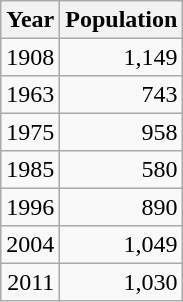<table class="wikitable" style="line-height:1.1em;">
<tr>
<th>Year</th>
<th>Population</th>
</tr>
<tr align="right">
<td>1908</td>
<td>1,149</td>
</tr>
<tr align="right">
<td>1963</td>
<td>743</td>
</tr>
<tr align="right">
<td>1975</td>
<td>958</td>
</tr>
<tr align="right">
<td>1985</td>
<td>580</td>
</tr>
<tr align="right">
<td>1996</td>
<td>890</td>
</tr>
<tr align="right">
<td>2004</td>
<td>1,049</td>
</tr>
<tr align="right">
<td>2011</td>
<td>1,030</td>
</tr>
</table>
